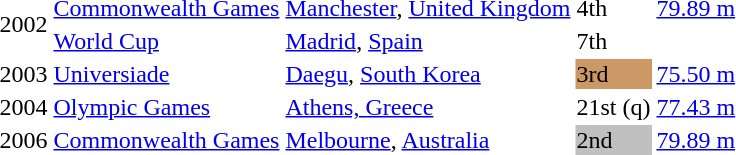<table>
<tr>
<td rowspan=2>2002</td>
<td><a href='#'>Commonwealth Games</a></td>
<td><a href='#'>Manchester</a>, <a href='#'>United Kingdom</a></td>
<td>4th</td>
<td><a href='#'>79.89 m</a></td>
</tr>
<tr>
<td><a href='#'>World Cup</a></td>
<td><a href='#'>Madrid</a>, <a href='#'>Spain</a></td>
<td>7th</td>
<td></td>
</tr>
<tr>
<td>2003</td>
<td><a href='#'>Universiade</a></td>
<td><a href='#'>Daegu</a>, <a href='#'>South Korea</a></td>
<td bgcolor="cc9966">3rd</td>
<td><a href='#'>75.50 m</a></td>
</tr>
<tr>
<td>2004</td>
<td><a href='#'>Olympic Games</a></td>
<td><a href='#'>Athens, Greece</a></td>
<td>21st (q)</td>
<td><a href='#'>77.43 m</a></td>
</tr>
<tr>
<td>2006</td>
<td><a href='#'>Commonwealth Games</a></td>
<td><a href='#'>Melbourne</a>, <a href='#'>Australia</a></td>
<td bgcolor="silver">2nd</td>
<td><a href='#'>79.89 m</a></td>
</tr>
</table>
